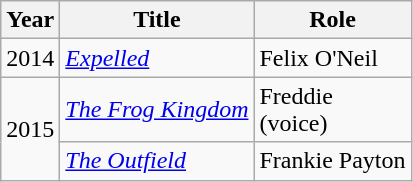<table class="wikitable sortable">
<tr>
<th>Year</th>
<th>Title</th>
<th>Role</th>
</tr>
<tr>
<td>2014</td>
<td><em><a href='#'>Expelled</a></em></td>
<td>Felix O'Neil</td>
</tr>
<tr>
<td rowspan=2>2015</td>
<td><em><a href='#'>The Frog Kingdom</a></em></td>
<td>Freddie<br>(voice)</td>
</tr>
<tr>
<td><em><a href='#'>The Outfield</a></em></td>
<td>Frankie Payton</td>
</tr>
</table>
